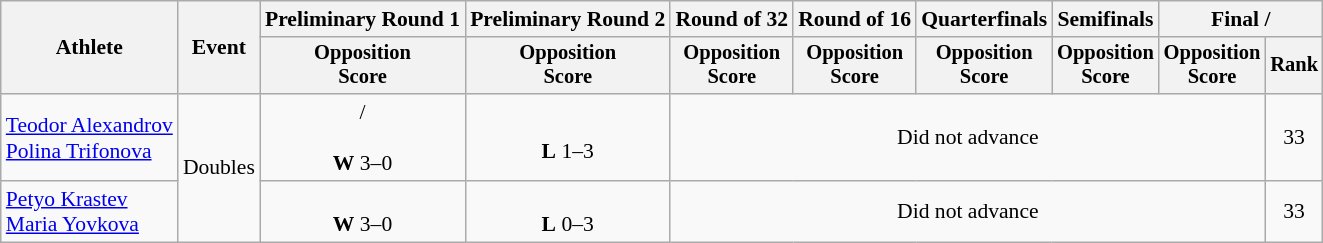<table class=wikitable style=font-size:90%;text-align:center>
<tr>
<th rowspan=2>Athlete</th>
<th rowspan=2>Event</th>
<th>Preliminary Round 1</th>
<th>Preliminary Round 2</th>
<th>Round of 32</th>
<th>Round of 16</th>
<th>Quarterfinals</th>
<th>Semifinals</th>
<th colspan=2>Final / </th>
</tr>
<tr style=font-size:95%>
<th>Opposition<br>Score</th>
<th>Opposition<br>Score</th>
<th>Opposition<br>Score</th>
<th>Opposition<br>Score</th>
<th>Opposition<br>Score</th>
<th>Opposition<br>Score</th>
<th>Opposition<br>Score</th>
<th>Rank</th>
</tr>
<tr>
<td align=left><a href='#'>Teodor Alexandrov</a><br><a href='#'>Polina Trifonova</a></td>
<td align=left rowspan=2>Doubles</td>
<td> /<br><br><strong>W</strong> 3–0</td>
<td><br><strong>L</strong> 1–3</td>
<td colspan=5>Did not advance</td>
<td>33</td>
</tr>
<tr>
<td align=left><a href='#'>Petyo Krastev</a><br><a href='#'>Maria Yovkova</a></td>
<td><br><strong>W</strong> 3–0</td>
<td><br><strong>L</strong> 0–3</td>
<td colspan=5>Did not advance</td>
<td>33</td>
</tr>
</table>
